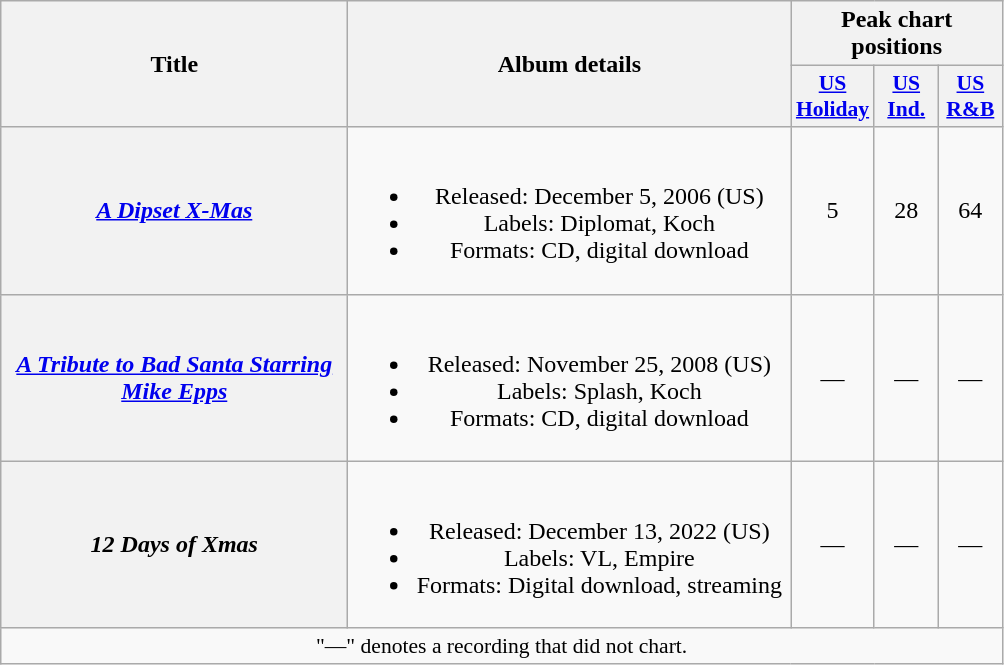<table class="wikitable plainrowheaders" style="text-align:center;" border="1">
<tr>
<th scope="col" rowspan="2" style="width:14em;">Title</th>
<th scope="col" rowspan="2" style="width:18em;">Album details</th>
<th scope="col" colspan="3">Peak chart positions</th>
</tr>
<tr>
<th scope="col" style="width:2.5em;font-size:90%;"><a href='#'>US<br>Holiday</a><br></th>
<th scope="col" style="width:2.5em;font-size:90%;"><a href='#'>US<br>Ind.</a><br></th>
<th scope="col" style="width:2.5em;font-size:90%;"><a href='#'>US<br>R&B</a><br></th>
</tr>
<tr>
<th scope="row"><em><a href='#'>A Dipset X-Mas</a></em></th>
<td><br><ul><li>Released: December 5, 2006 <span>(US)</span></li><li>Labels: Diplomat, Koch</li><li>Formats: CD, digital download</li></ul></td>
<td>5</td>
<td>28</td>
<td>64</td>
</tr>
<tr>
<th scope="row"><em><a href='#'>A Tribute to Bad Santa Starring Mike Epps</a></em></th>
<td><br><ul><li>Released: November 25, 2008 <span>(US)</span></li><li>Labels: Splash, Koch</li><li>Formats: CD, digital download</li></ul></td>
<td>—</td>
<td>—</td>
<td>—</td>
</tr>
<tr>
<th scope="row"><em>12 Days of Xmas</em></th>
<td><br><ul><li>Released: December 13, 2022 <span>(US)</span></li><li>Labels: VL, Empire</li><li>Formats: Digital download, streaming</li></ul></td>
<td>—</td>
<td>—</td>
<td>—</td>
</tr>
<tr>
<td colspan="14" style="font-size:90%">"—" denotes a recording that did not chart.</td>
</tr>
</table>
